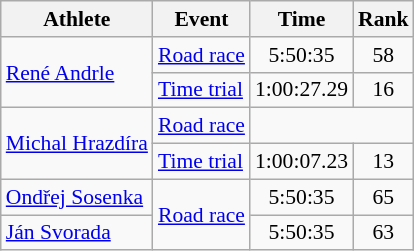<table class=wikitable style="font-size:90%">
<tr>
<th>Athlete</th>
<th>Event</th>
<th>Time</th>
<th>Rank</th>
</tr>
<tr align=center>
<td align=left rowspan=2><a href='#'>René Andrle</a></td>
<td align=left><a href='#'>Road race</a></td>
<td>5:50:35</td>
<td>58</td>
</tr>
<tr align=center>
<td align=left><a href='#'>Time trial</a></td>
<td>1:00:27.29</td>
<td>16</td>
</tr>
<tr align=center>
<td align=left rowspan=2><a href='#'>Michal Hrazdíra</a></td>
<td align=left><a href='#'>Road race</a></td>
<td colspan=2></td>
</tr>
<tr align=center>
<td align=left><a href='#'>Time trial</a></td>
<td>1:00:07.23</td>
<td>13</td>
</tr>
<tr align=center>
<td align=left><a href='#'>Ondřej Sosenka</a></td>
<td align=left rowspan=2><a href='#'>Road race</a></td>
<td>5:50:35</td>
<td>65</td>
</tr>
<tr align=center>
<td align=left><a href='#'>Ján Svorada</a></td>
<td>5:50:35</td>
<td>63</td>
</tr>
</table>
